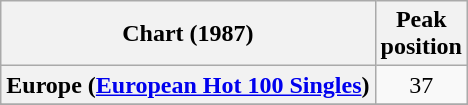<table class="wikitable sortable plainrowheaders" style="text-align:center">
<tr>
<th>Chart (1987)</th>
<th>Peak<br>position</th>
</tr>
<tr>
<th scope="row">Europe (<a href='#'>European Hot 100 Singles</a>)</th>
<td>37</td>
</tr>
<tr>
</tr>
<tr>
</tr>
<tr>
</tr>
<tr>
</tr>
</table>
